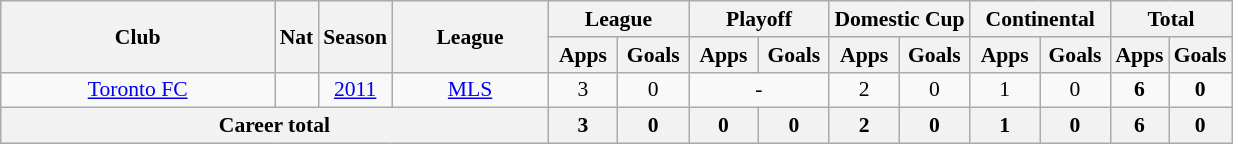<table class="wikitable" style="font-size:90%; width: 65%; text-align: center;">
<tr>
<th rowspan=2 width=28%>Club</th>
<th rowspan=2 width=2%>Nat</th>
<th rowspan=2 width=5%>Season</th>
<th rowspan=2 width=15%>League</th>
<th colspan=2 width=10%>League</th>
<th colspan=2 width=10%>Playoff</th>
<th colspan=2 width=10%>Domestic Cup</th>
<th colspan=2 width=10%>Continental</th>
<th colspan=2 width=10%>Total</th>
</tr>
<tr>
<th width=5%>Apps</th>
<th width=5%>Goals</th>
<th width=5%>Apps</th>
<th width=5%>Goals</th>
<th width=5%>Apps</th>
<th width=5%>Goals</th>
<th width=5%>Apps</th>
<th width=5%>Goals</th>
<th width=5%>Apps</th>
<th width=5%>Goals</th>
</tr>
<tr>
<td rowspan=1><a href='#'>Toronto FC</a></td>
<td rowspan=1></td>
<td><a href='#'>2011</a></td>
<td rowspan=1><a href='#'>MLS</a></td>
<td>3</td>
<td>0</td>
<td colspan=2>-</td>
<td>2</td>
<td>0</td>
<td>1</td>
<td>0</td>
<td><strong>6</strong></td>
<td><strong>0</strong></td>
</tr>
<tr>
<th colspan=4 width=40%>Career total</th>
<th width=6%><strong>3</strong></th>
<th width=6%><strong>0</strong></th>
<th width=6%><strong>0</strong></th>
<th width=6%><strong>0</strong></th>
<th width=6%><strong>2</strong></th>
<th width=6%><strong>0</strong></th>
<th width=6%><strong>1</strong></th>
<th width=6%><strong>0</strong></th>
<th width=6%><strong>6</strong></th>
<th width=6%><strong>0</strong></th>
</tr>
</table>
